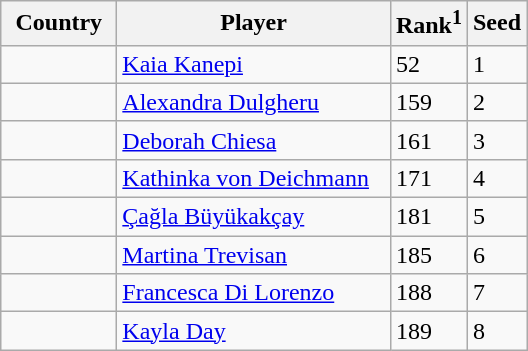<table class="sortable wikitable">
<tr>
<th width="70">Country</th>
<th width="175">Player</th>
<th>Rank<sup>1</sup></th>
<th>Seed</th>
</tr>
<tr>
<td></td>
<td><a href='#'>Kaia Kanepi</a></td>
<td>52</td>
<td>1</td>
</tr>
<tr>
<td></td>
<td><a href='#'>Alexandra Dulgheru</a></td>
<td>159</td>
<td>2</td>
</tr>
<tr>
<td></td>
<td><a href='#'>Deborah Chiesa</a></td>
<td>161</td>
<td>3</td>
</tr>
<tr>
<td></td>
<td><a href='#'>Kathinka von Deichmann</a></td>
<td>171</td>
<td>4</td>
</tr>
<tr>
<td></td>
<td><a href='#'>Çağla Büyükakçay</a></td>
<td>181</td>
<td>5</td>
</tr>
<tr>
<td></td>
<td><a href='#'>Martina Trevisan</a></td>
<td>185</td>
<td>6</td>
</tr>
<tr>
<td></td>
<td><a href='#'>Francesca Di Lorenzo</a></td>
<td>188</td>
<td>7</td>
</tr>
<tr>
<td></td>
<td><a href='#'>Kayla Day</a></td>
<td>189</td>
<td>8</td>
</tr>
</table>
